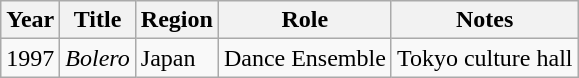<table class="wikitable">
<tr>
<th>Year</th>
<th>Title</th>
<th>Region</th>
<th>Role</th>
<th>Notes</th>
</tr>
<tr>
<td>1997</td>
<td><em>Bolero</em></td>
<td>Japan</td>
<td>Dance Ensemble</td>
<td>Tokyo culture hall</td>
</tr>
</table>
